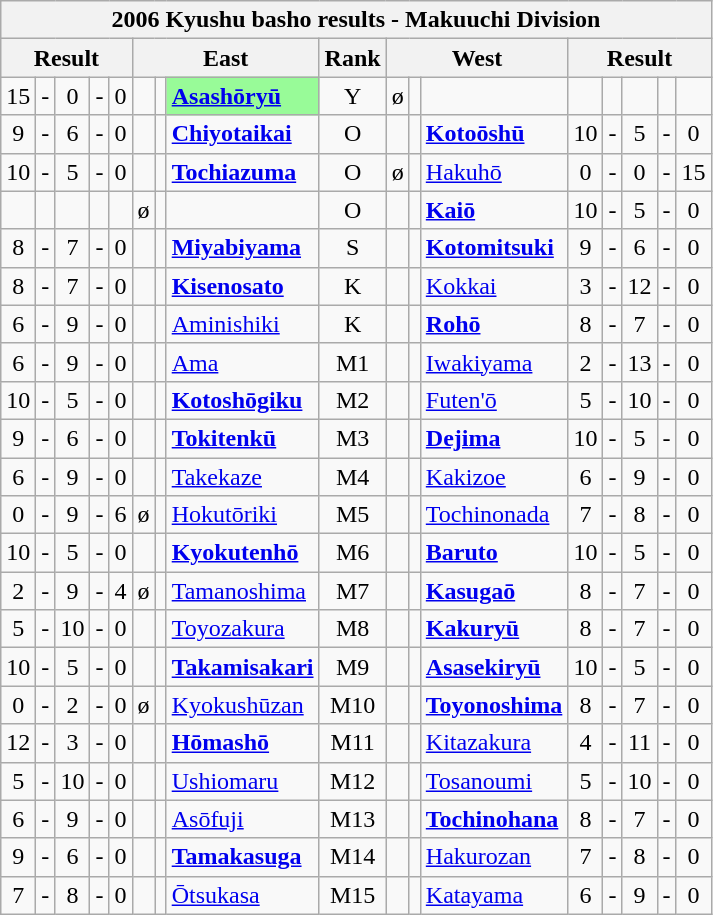<table class="wikitable">
<tr>
<th colspan="17">2006 Kyushu basho results - Makuuchi Division</th>
</tr>
<tr>
<th colspan="5">Result</th>
<th colspan="3">East</th>
<th>Rank</th>
<th colspan="3">West</th>
<th colspan="5">Result</th>
</tr>
<tr>
<td align=center>15</td>
<td align=center>-</td>
<td align=center>0</td>
<td align=center>-</td>
<td align=center>0</td>
<td align=center></td>
<td align=center></td>
<td style="background: PaleGreen;"><strong><a href='#'>Asashōryū</a></strong></td>
<td align=center>Y</td>
<td align=center>ø</td>
<td align=center></td>
<td></td>
<td align=center></td>
<td align=center></td>
<td align=center></td>
<td align=center></td>
<td align=center></td>
</tr>
<tr>
<td align=center>9</td>
<td align=center>-</td>
<td align=center>6</td>
<td align=center>-</td>
<td align=center>0</td>
<td align=center></td>
<td align=center></td>
<td><strong><a href='#'>Chiyotaikai</a></strong></td>
<td align=center>O</td>
<td align=center></td>
<td align=center></td>
<td><strong><a href='#'>Kotoōshū</a></strong></td>
<td align=center>10</td>
<td align=center>-</td>
<td align=center>5</td>
<td align=center>-</td>
<td align=center>0</td>
</tr>
<tr>
<td align=center>10</td>
<td align=center>-</td>
<td align=center>5</td>
<td align=center>-</td>
<td align=center>0</td>
<td align=center></td>
<td align=center></td>
<td><strong><a href='#'>Tochiazuma</a></strong></td>
<td align=center>O</td>
<td align=center>ø</td>
<td align=center></td>
<td><a href='#'>Hakuhō</a></td>
<td align=center>0</td>
<td align=center>-</td>
<td align=center>0</td>
<td align=center>-</td>
<td align=center>15</td>
</tr>
<tr>
<td align=center></td>
<td align=center></td>
<td align=center></td>
<td align=center></td>
<td align=center></td>
<td align=center>ø</td>
<td align=center></td>
<td></td>
<td align=center>O</td>
<td align=center></td>
<td align=center></td>
<td><strong><a href='#'>Kaiō</a></strong></td>
<td align=center>10</td>
<td align=center>-</td>
<td align=center>5</td>
<td align=center>-</td>
<td align=center>0</td>
</tr>
<tr>
<td align=center>8</td>
<td align=center>-</td>
<td align=center>7</td>
<td align=center>-</td>
<td align=center>0</td>
<td align=center></td>
<td align=center></td>
<td><a href='#'><strong>Miyabiyama</strong></a></td>
<td align=center>S</td>
<td align=center></td>
<td align=center></td>
<td><a href='#'><strong>Kotomitsuki</strong></a></td>
<td align=center>9</td>
<td align=center>-</td>
<td align=center>6</td>
<td align=center>-</td>
<td align=center>0</td>
</tr>
<tr>
<td align=center>8</td>
<td align=center>-</td>
<td align=center>7</td>
<td align=center>-</td>
<td align=center>0</td>
<td align=center></td>
<td align=center></td>
<td><a href='#'><strong>Kisenosato</strong></a></td>
<td align=center>K</td>
<td align=center></td>
<td align=center></td>
<td><a href='#'>Kokkai</a></td>
<td align=center>3</td>
<td align=center>-</td>
<td align=center>12</td>
<td align=center>-</td>
<td align=center>0</td>
</tr>
<tr>
<td align=center>6</td>
<td align=center>-</td>
<td align=center>9</td>
<td align=center>-</td>
<td align=center>0</td>
<td align=center></td>
<td align=center></td>
<td><a href='#'>Aminishiki</a></td>
<td align=center>K</td>
<td align=center></td>
<td align=center></td>
<td><a href='#'><strong>Rohō</strong></a></td>
<td align=center>8</td>
<td align=center>-</td>
<td align=center>7</td>
<td align=center>-</td>
<td align=center>0</td>
</tr>
<tr>
<td align=center>6</td>
<td align=center>-</td>
<td align=center>9</td>
<td align=center>-</td>
<td align=center>0</td>
<td align=center></td>
<td align=center></td>
<td><a href='#'>Ama</a></td>
<td align=center>M1</td>
<td align=center></td>
<td align=center></td>
<td><a href='#'>Iwakiyama</a></td>
<td align=center>2</td>
<td align=center>-</td>
<td align=center>13</td>
<td align=center>-</td>
<td align=center>0</td>
</tr>
<tr>
<td align=center>10</td>
<td align=center>-</td>
<td align=center>5</td>
<td align=center>-</td>
<td align=center>0</td>
<td align=center></td>
<td align=center></td>
<td><a href='#'><strong>Kotoshōgiku</strong></a></td>
<td align=center>M2</td>
<td align=center></td>
<td align=center></td>
<td><a href='#'>Futen'ō</a></td>
<td align=center>5</td>
<td align=center>-</td>
<td align=center>10</td>
<td align=center>-</td>
<td align=center>0</td>
</tr>
<tr>
<td align=center>9</td>
<td align=center>-</td>
<td align=center>6</td>
<td align=center>-</td>
<td align=center>0</td>
<td align=center></td>
<td align=center></td>
<td><a href='#'><strong>Tokitenkū</strong></a></td>
<td align=center>M3</td>
<td align=center></td>
<td align=center></td>
<td><a href='#'><strong>Dejima</strong></a></td>
<td align=center>10</td>
<td align=center>-</td>
<td align=center>5</td>
<td align=center>-</td>
<td align=center>0</td>
</tr>
<tr>
<td align=center>6</td>
<td align=center>-</td>
<td align=center>9</td>
<td align=center>-</td>
<td align=center>0</td>
<td align=center></td>
<td align=center></td>
<td><a href='#'>Takekaze</a></td>
<td align=center>M4</td>
<td align=center></td>
<td align=center></td>
<td><a href='#'>Kakizoe</a></td>
<td align=center>6</td>
<td align=center>-</td>
<td align=center>9</td>
<td align=center>-</td>
<td align=center>0</td>
</tr>
<tr>
<td align=center>0</td>
<td align=center>-</td>
<td align=center>9</td>
<td align=center>-</td>
<td align=center>6</td>
<td align=center>ø</td>
<td align=center></td>
<td><a href='#'>Hokutōriki</a></td>
<td align=center>M5</td>
<td align=center></td>
<td align=center></td>
<td><a href='#'>Tochinonada</a></td>
<td align=center>7</td>
<td align=center>-</td>
<td align=center>8</td>
<td align=center>-</td>
<td align=center>0</td>
</tr>
<tr>
<td align=center>10</td>
<td align=center>-</td>
<td align=center>5</td>
<td align=center>-</td>
<td align=center>0</td>
<td align=center></td>
<td align=center></td>
<td><a href='#'><strong>Kyokutenhō</strong></a></td>
<td align=center>M6</td>
<td align=center></td>
<td align=center></td>
<td><strong><a href='#'>Baruto</a></strong></td>
<td align=center>10</td>
<td align=center>-</td>
<td align=center>5</td>
<td align=center>-</td>
<td align=center>0</td>
</tr>
<tr>
<td align=center>2</td>
<td align=center>-</td>
<td align=center>9</td>
<td align=center>-</td>
<td align=center>4</td>
<td align=center>ø</td>
<td align=center></td>
<td><a href='#'>Tamanoshima</a></td>
<td align=center>M7</td>
<td align=center></td>
<td align=center></td>
<td><a href='#'><strong>Kasugaō</strong></a></td>
<td align=center>8</td>
<td align=center>-</td>
<td align=center>7</td>
<td align=center>-</td>
<td align=center>0</td>
</tr>
<tr>
<td align=center>5</td>
<td align=center>-</td>
<td align=center>10</td>
<td align=center>-</td>
<td align=center>0</td>
<td align=center></td>
<td align=center></td>
<td><a href='#'>Toyozakura</a></td>
<td align=center>M8</td>
<td align=center></td>
<td align=center></td>
<td><strong><a href='#'>Kakuryū</a></strong></td>
<td align=center>8</td>
<td align=center>-</td>
<td align=center>7</td>
<td align=center>-</td>
<td align=center>0</td>
</tr>
<tr>
<td align=center>10</td>
<td align=center>-</td>
<td align=center>5</td>
<td align=center>-</td>
<td align=center>0</td>
<td align=center></td>
<td align=center></td>
<td><a href='#'><strong>Takamisakari</strong></a></td>
<td align=center>M9</td>
<td align=center></td>
<td align=center></td>
<td><a href='#'><strong>Asasekiryū</strong></a></td>
<td align=center>10</td>
<td align=center>-</td>
<td align=center>5</td>
<td align=center>-</td>
<td align=center>0</td>
</tr>
<tr>
<td align=center>0</td>
<td align=center>-</td>
<td align=center>2</td>
<td align=center>-</td>
<td align=center>0</td>
<td align=center>ø</td>
<td align=center></td>
<td><a href='#'>Kyokushūzan</a></td>
<td align=center>M10</td>
<td align=center></td>
<td align=center></td>
<td><a href='#'><strong>Toyonoshima</strong></a></td>
<td align=center>8</td>
<td align=center>-</td>
<td align=center>7</td>
<td align=center>-</td>
<td align=center>0</td>
</tr>
<tr>
<td align=center>12</td>
<td align=center>-</td>
<td align=center>3</td>
<td align=center>-</td>
<td align=center>0</td>
<td align=center></td>
<td align=center></td>
<td><a href='#'><strong>Hōmashō</strong></a></td>
<td align=center>M11</td>
<td align=center></td>
<td align=center></td>
<td><a href='#'>Kitazakura</a></td>
<td align=center>4</td>
<td align=center>-</td>
<td align=center>11</td>
<td align=center>-</td>
<td align=center>0</td>
</tr>
<tr>
<td align=center>5</td>
<td align=center>-</td>
<td align=center>10</td>
<td align=center>-</td>
<td align=center>0</td>
<td align=center></td>
<td align=center></td>
<td><a href='#'>Ushiomaru</a></td>
<td align=center>M12</td>
<td align=center></td>
<td align=center></td>
<td><a href='#'>Tosanoumi</a></td>
<td align=center>5</td>
<td align=center>-</td>
<td align=center>10</td>
<td align=center>-</td>
<td align=center>0</td>
</tr>
<tr>
<td align=center>6</td>
<td align=center>-</td>
<td align=center>9</td>
<td align=center>-</td>
<td align=center>0</td>
<td align=center></td>
<td align=center></td>
<td><a href='#'>Asōfuji</a></td>
<td align=center>M13</td>
<td align=center></td>
<td align=center></td>
<td><a href='#'><strong>Tochinohana</strong></a></td>
<td align=center>8</td>
<td align=center>-</td>
<td align=center>7</td>
<td align=center>-</td>
<td align=center>0</td>
</tr>
<tr>
<td align=center>9</td>
<td align=center>-</td>
<td align=center>6</td>
<td align=center>-</td>
<td align=center>0</td>
<td align=center></td>
<td align=center></td>
<td><a href='#'><strong>Tamakasuga</strong></a></td>
<td align=center>M14</td>
<td align=center></td>
<td align=center></td>
<td><a href='#'>Hakurozan</a></td>
<td align=center>7</td>
<td align=center>-</td>
<td align=center>8</td>
<td align=center>-</td>
<td align=center>0</td>
</tr>
<tr>
<td align=center>7</td>
<td align=center>-</td>
<td align=center>8</td>
<td align=center>-</td>
<td align=center>0</td>
<td align=center></td>
<td align=center></td>
<td><a href='#'>Ōtsukasa</a></td>
<td align=center>M15</td>
<td align=center></td>
<td align=center></td>
<td><a href='#'>Katayama</a></td>
<td align=center>6</td>
<td align=center>-</td>
<td align=center>9</td>
<td align=center>-</td>
<td align=center>0</td>
</tr>
</table>
